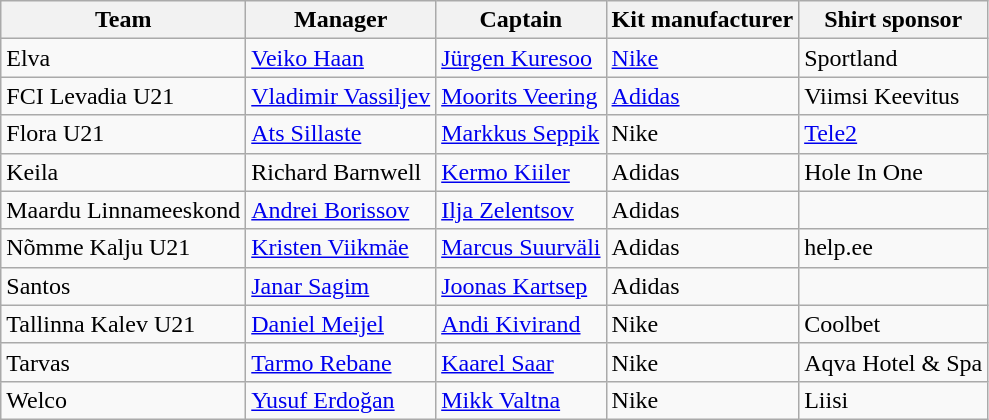<table class="wikitable sortable" style="text-align: left;">
<tr>
<th>Team</th>
<th>Manager</th>
<th>Captain</th>
<th>Kit manufacturer</th>
<th>Shirt sponsor</th>
</tr>
<tr>
<td>Elva</td>
<td> <a href='#'>Veiko Haan</a></td>
<td> <a href='#'>Jürgen Kuresoo</a></td>
<td><a href='#'>Nike</a></td>
<td>Sportland</td>
</tr>
<tr>
<td>FCI Levadia U21</td>
<td> <a href='#'>Vladimir Vassiljev</a></td>
<td> <a href='#'>Moorits Veering</a></td>
<td><a href='#'>Adidas</a></td>
<td>Viimsi Keevitus</td>
</tr>
<tr>
<td>Flora U21</td>
<td> <a href='#'>Ats Sillaste</a></td>
<td> <a href='#'>Markkus Seppik</a></td>
<td>Nike</td>
<td><a href='#'>Tele2</a></td>
</tr>
<tr>
<td>Keila</td>
<td> Richard Barnwell</td>
<td> <a href='#'>Kermo Kiiler</a></td>
<td>Adidas</td>
<td>Hole In One</td>
</tr>
<tr>
<td>Maardu Linnameeskond</td>
<td> <a href='#'>Andrei Borissov</a></td>
<td> <a href='#'>Ilja Zelentsov</a></td>
<td>Adidas</td>
<td></td>
</tr>
<tr>
<td>Nõmme Kalju U21</td>
<td> <a href='#'>Kristen Viikmäe</a></td>
<td> <a href='#'>Marcus Suurväli</a></td>
<td>Adidas</td>
<td>help.ee</td>
</tr>
<tr>
<td>Santos</td>
<td> <a href='#'>Janar Sagim</a></td>
<td> <a href='#'>Joonas Kartsep</a></td>
<td>Adidas</td>
<td></td>
</tr>
<tr>
<td>Tallinna Kalev U21</td>
<td> <a href='#'>Daniel Meijel</a></td>
<td> <a href='#'>Andi Kivirand</a></td>
<td>Nike</td>
<td>Coolbet</td>
</tr>
<tr>
<td>Tarvas</td>
<td> <a href='#'>Tarmo Rebane</a></td>
<td> <a href='#'>Kaarel Saar</a></td>
<td>Nike</td>
<td>Aqva Hotel & Spa</td>
</tr>
<tr>
<td>Welco</td>
<td> <a href='#'>Yusuf Erdoğan</a></td>
<td> <a href='#'>Mikk Valtna</a></td>
<td>Nike</td>
<td>Liisi</td>
</tr>
</table>
